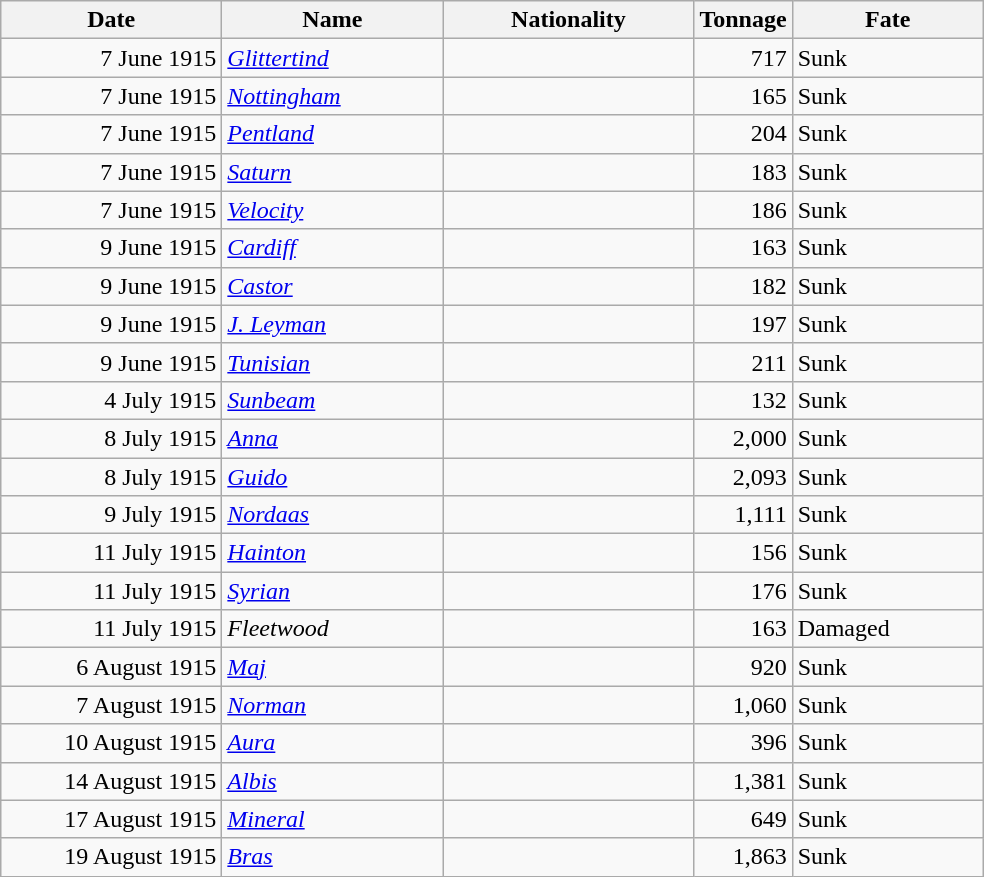<table class="wikitable sortable">
<tr>
<th width="140px">Date</th>
<th width="140px">Name</th>
<th width="160px">Nationality</th>
<th width="25px">Tonnage</th>
<th width="120px">Fate</th>
</tr>
<tr>
<td align="right">7 June 1915</td>
<td align="left"><a href='#'><em>Glittertind</em></a></td>
<td align="left"></td>
<td align="right">717</td>
<td align="left">Sunk</td>
</tr>
<tr>
<td align="right">7 June 1915</td>
<td align="left"><a href='#'><em>Nottingham</em></a></td>
<td align="left"></td>
<td align="right">165</td>
<td align="left">Sunk</td>
</tr>
<tr>
<td align="right">7 June 1915</td>
<td align="left"><a href='#'><em>Pentland</em></a></td>
<td align="left"></td>
<td align="right">204</td>
<td align="left">Sunk</td>
</tr>
<tr>
<td align="right">7 June 1915</td>
<td align="left"><a href='#'><em>Saturn</em></a></td>
<td align="left"></td>
<td align="right">183</td>
<td align="left">Sunk</td>
</tr>
<tr>
<td align="right">7 June 1915</td>
<td align="left"><a href='#'><em>Velocity</em></a></td>
<td align="left"></td>
<td align="right">186</td>
<td align="left">Sunk</td>
</tr>
<tr>
<td align="right">9 June 1915</td>
<td align="left"><a href='#'><em>Cardiff</em></a></td>
<td align="left"></td>
<td align="right">163</td>
<td align="left">Sunk</td>
</tr>
<tr>
<td align="right">9 June 1915</td>
<td align="left"><a href='#'><em>Castor</em></a></td>
<td align="left"></td>
<td align="right">182</td>
<td align="left">Sunk</td>
</tr>
<tr>
<td align="right">9 June 1915</td>
<td align="left"><a href='#'><em>J. Leyman</em></a></td>
<td align="left"></td>
<td align="right">197</td>
<td align="left">Sunk</td>
</tr>
<tr>
<td align="right">9 June 1915</td>
<td align="left"><a href='#'><em>Tunisian</em></a></td>
<td align="left"></td>
<td align="right">211</td>
<td align="left">Sunk</td>
</tr>
<tr>
<td align="right">4 July 1915</td>
<td align="left"><a href='#'><em>Sunbeam</em></a></td>
<td align="left"></td>
<td align="right">132</td>
<td align="left">Sunk</td>
</tr>
<tr>
<td align="right">8 July 1915</td>
<td align="left"><a href='#'><em>Anna</em></a></td>
<td align="left"></td>
<td align="right">2,000</td>
<td align="left">Sunk</td>
</tr>
<tr>
<td align="right">8 July 1915</td>
<td align="left"><a href='#'><em>Guido</em></a></td>
<td align="left"></td>
<td align="right">2,093</td>
<td align="left">Sunk</td>
</tr>
<tr>
<td align="right">9 July 1915</td>
<td align="left"><a href='#'><em>Nordaas</em></a></td>
<td align="left"></td>
<td align="right">1,111</td>
<td align="left">Sunk</td>
</tr>
<tr>
<td align="right">11 July 1915</td>
<td align="left"><a href='#'><em>Hainton</em></a></td>
<td align="left"></td>
<td align="right">156</td>
<td align="left">Sunk</td>
</tr>
<tr>
<td align="right">11 July 1915</td>
<td align="left"><a href='#'><em>Syrian</em></a></td>
<td align="left"></td>
<td align="right">176</td>
<td align="left">Sunk</td>
</tr>
<tr>
<td align="right">11 July 1915</td>
<td align="left"><em>Fleetwood</em></td>
<td align="left"></td>
<td align="right">163</td>
<td align="left">Damaged</td>
</tr>
<tr>
<td align="right">6 August 1915</td>
<td align="left"><a href='#'><em>Maj</em></a></td>
<td align="left"></td>
<td align="right">920</td>
<td align="left">Sunk</td>
</tr>
<tr>
<td align="right">7 August 1915</td>
<td align="left"><a href='#'><em>Norman</em></a></td>
<td align="left"></td>
<td align="right">1,060</td>
<td align="left">Sunk</td>
</tr>
<tr>
<td align="right">10 August 1915</td>
<td align="left"><a href='#'><em>Aura</em></a></td>
<td align="left"></td>
<td align="right">396</td>
<td align="left">Sunk</td>
</tr>
<tr>
<td align="right">14 August 1915</td>
<td align="left"><a href='#'><em>Albis</em></a></td>
<td align="left"></td>
<td align="right">1,381</td>
<td align="left">Sunk</td>
</tr>
<tr>
<td align="right">17 August 1915</td>
<td align="left"><a href='#'><em>Mineral</em></a></td>
<td align="left"></td>
<td align="right">649</td>
<td align="left">Sunk</td>
</tr>
<tr>
<td align="right">19 August 1915</td>
<td align="left"><a href='#'><em>Bras</em></a></td>
<td align="left"></td>
<td align="right">1,863</td>
<td align="left">Sunk</td>
</tr>
</table>
